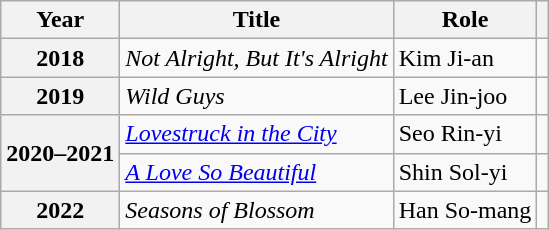<table class="wikitable sortable plainrowheaders">
<tr>
<th scope="col">Year</th>
<th scope="col">Title</th>
<th scope="col">Role</th>
<th scope="col" class="unsortable"></th>
</tr>
<tr>
<th scope="row">2018</th>
<td><em>Not Alright, But It's Alright</em></td>
<td>Kim Ji-an</td>
<td style="text-align:center"></td>
</tr>
<tr>
<th scope="row">2019</th>
<td><em>Wild Guys</em></td>
<td>Lee Jin-joo</td>
<td style="text-align:center"></td>
</tr>
<tr>
<th scope="row" rowspan="2">2020–2021</th>
<td><em><a href='#'>Lovestruck in the City</a></em></td>
<td>Seo Rin-yi</td>
<td style="text-align:center"></td>
</tr>
<tr>
<td><em><a href='#'>A Love So Beautiful</a></em></td>
<td>Shin Sol-yi</td>
<td style="text-align:center"></td>
</tr>
<tr>
<th scope="row">2022</th>
<td><em>Seasons of Blossom</em></td>
<td>Han So-mang</td>
<td style="text-align:center"></td>
</tr>
</table>
